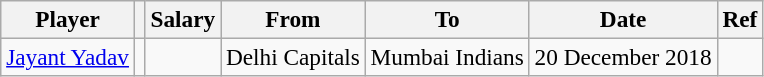<table class="wikitable"  style="font-size:97%;">
<tr>
<th>Player</th>
<th></th>
<th>Salary</th>
<th>From</th>
<th>To</th>
<th>Date</th>
<th>Ref</th>
</tr>
<tr>
<td><a href='#'>Jayant Yadav</a></td>
<td></td>
<td></td>
<td>Delhi Capitals</td>
<td>Mumbai Indians</td>
<td>20 December 2018</td>
<td></td>
</tr>
</table>
